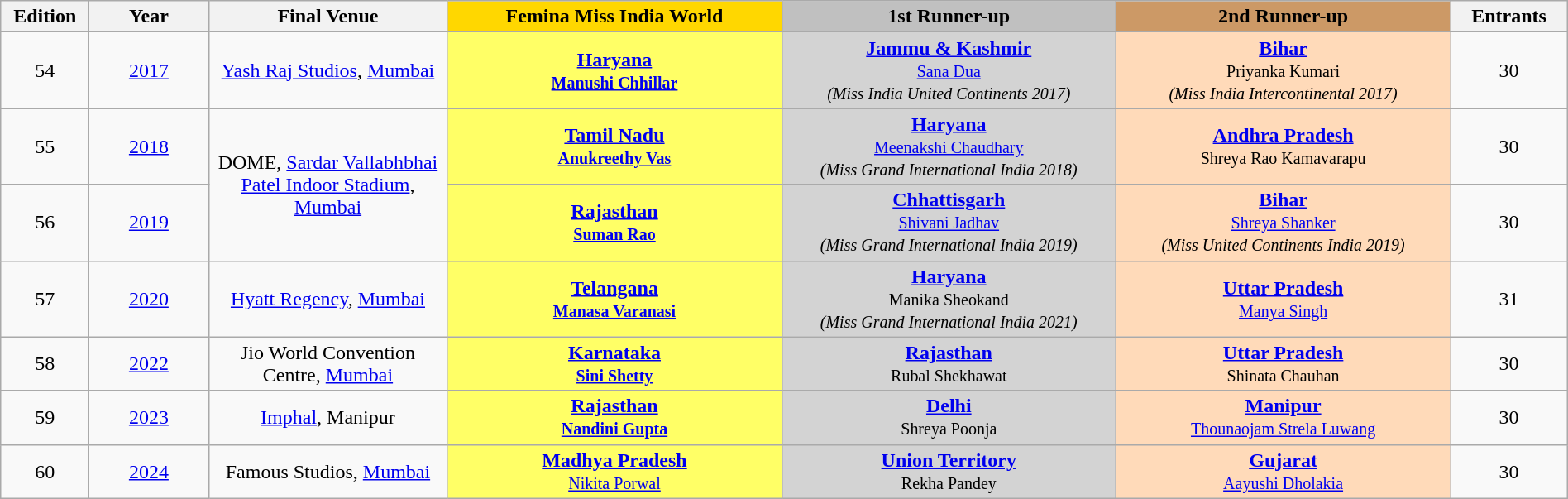<table class="wikitable" style="text-align:center;width:100%">
<tr>
<th width=2%>Edition</th>
<th width=5%>Year</th>
<th width=10%>Final Venue</th>
<th style="width:14%; background:gold;">Femina Miss India World</th>
<th style="width:14%; background:silver;">1st Runner-up</th>
<th style="width:14%; background:#c96;">2nd Runner-up</th>
<th width=4%>Entrants</th>
</tr>
<tr>
<td>54</td>
<td><a href='#'>2017</a></td>
<td><a href='#'>Yash Raj Studios</a>, <a href='#'>Mumbai</a></td>
<td bgcolor="FFFF66"><strong><a href='#'>Haryana</a></strong><br><small><strong><a href='#'>Manushi Chhillar</a></strong></small></td>
<td bgcolor="D3D3D3"><strong><a href='#'>Jammu & Kashmir</a></strong><br><small><a href='#'>Sana Dua</a><br><em>(Miss India United Continents 2017)</em></small></td>
<td bgcolor="FFDAB9"><strong><a href='#'>Bihar</a></strong><br><small>Priyanka Kumari<br><em>(Miss India Intercontinental 2017)</em></small></td>
<td>30</td>
</tr>
<tr>
<td>55</td>
<td><a href='#'>2018</a></td>
<td rowspan=2>DOME, <a href='#'>Sardar Vallabhbhai Patel Indoor Stadium</a>, <a href='#'>Mumbai</a></td>
<td bgcolor="FFFF66"><strong><a href='#'>Tamil Nadu</a></strong><br><small><strong><a href='#'>Anukreethy Vas</a></strong></small></td>
<td bgcolor="D3D3D3"><strong><a href='#'>Haryana</a></strong><br><small><a href='#'>Meenakshi Chaudhary</a><br><em>(Miss Grand International India 2018)</em></small></td>
<td bgcolor="FFDAB9"><strong><a href='#'>Andhra Pradesh</a></strong><br><small>Shreya Rao Kamavarapu</small></td>
<td>30</td>
</tr>
<tr>
<td>56</td>
<td><a href='#'>2019</a></td>
<td bgcolor="FFFF66"><strong><a href='#'>Rajasthan</a></strong><br><small><strong><a href='#'>Suman Rao</a></strong></small></td>
<td bgcolor="D3D3D3"><strong><a href='#'>Chhattisgarh</a></strong><br><small><a href='#'>Shivani Jadhav</a><br><em>(Miss Grand International India 2019)</em></small></td>
<td bgcolor="FFDAB9"><strong><a href='#'>Bihar</a></strong><br><small><a href='#'>Shreya Shanker</a><br><em>(Miss United Continents India 2019)</em></small></td>
<td>30</td>
</tr>
<tr>
<td>57</td>
<td><a href='#'>2020</a></td>
<td><a href='#'>Hyatt Regency</a>, <a href='#'>Mumbai</a></td>
<td bgcolor="FFFF66"><strong><a href='#'>Telangana</a></strong><br><small><strong><a href='#'>Manasa Varanasi</a></strong></small></td>
<td bgcolor="D3D3D3"><strong><a href='#'>Haryana</a></strong><br><small>Manika Sheokand<br><em>(Miss Grand International India 2021)</em></small></td>
<td bgcolor="FFDAB9"><strong><a href='#'>Uttar Pradesh</a></strong><br><small><a href='#'>Manya Singh</a></small></td>
<td>31</td>
</tr>
<tr>
<td>58</td>
<td><a href='#'>2022</a></td>
<td>Jio World Convention Centre, <a href='#'>Mumbai</a></td>
<td bgcolor="FFFF66"><strong><a href='#'>Karnataka</a></strong><br><small><strong><a href='#'>Sini Shetty</a></strong></small></td>
<td bgcolor="D3D3D3"><strong><a href='#'>Rajasthan</a></strong><br><small>Rubal Shekhawat</small></td>
<td bgcolor="FFDAB9"><strong><a href='#'>Uttar Pradesh</a></strong><br><small>Shinata Chauhan</small></td>
<td>30</td>
</tr>
<tr>
<td>59</td>
<td><a href='#'>2023</a></td>
<td><a href='#'>Imphal</a>, Manipur</td>
<td bgcolor="FFFF66"><strong><a href='#'>Rajasthan</a></strong><br><small><strong><a href='#'>Nandini Gupta</a></strong></small></td>
<td bgcolor="D3D3D3"><strong><a href='#'>Delhi</a></strong><br><small>Shreya Poonja</small></td>
<td bgcolor="FFDAB9"><strong><a href='#'>Manipur</a></strong><br><small><a href='#'>Thounaojam Strela Luwang</a></small></td>
<td>30</td>
</tr>
<tr>
<td>60</td>
<td><a href='#'>2024</a></td>
<td>Famous Studios, <a href='#'>Mumbai</a></td>
<td bgcolor="FFFF66"><strong><a href='#'>Madhya Pradesh</a></strong><br><small><a href='#'>Nikita Porwal</a></small></td>
<td bgcolor="D3D3D3"><strong><a href='#'>Union Territory</a></strong><br><small>Rekha Pandey</small></td>
<td bgcolor="FFDAB9"><strong><a href='#'>Gujarat</a></strong><br><small><a href='#'>Aayushi Dholakia</a></small></td>
<td>30</td>
</tr>
</table>
